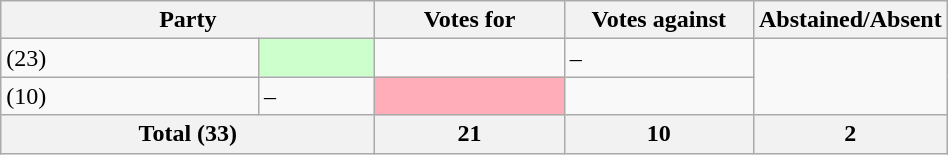<table class="wikitable" style="width:50%;">
<tr>
<th colspan="2">Party</th>
<th style="width:20%;">Votes for</th>
<th style="width:20%;">Votes against</th>
<th style="width:20%;">Abstained/Absent</th>
</tr>
<tr>
<td> (23)</td>
<td style="background-color:#cfc;"></td>
<td></td>
<td>–</td>
</tr>
<tr>
<td> (10)</td>
<td>–</td>
<td style="background-color:#ffaeb9;"></td>
<td></td>
</tr>
<tr>
<th colspan="2">Total (33)</th>
<th>21</th>
<th>10</th>
<th>2</th>
</tr>
</table>
